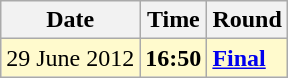<table class="wikitable">
<tr>
<th>Date</th>
<th>Time</th>
<th>Round</th>
</tr>
<tr style=background:lemonchiffon>
<td>29 June 2012</td>
<td><strong>16:50</strong></td>
<td><strong><a href='#'>Final</a></strong></td>
</tr>
</table>
